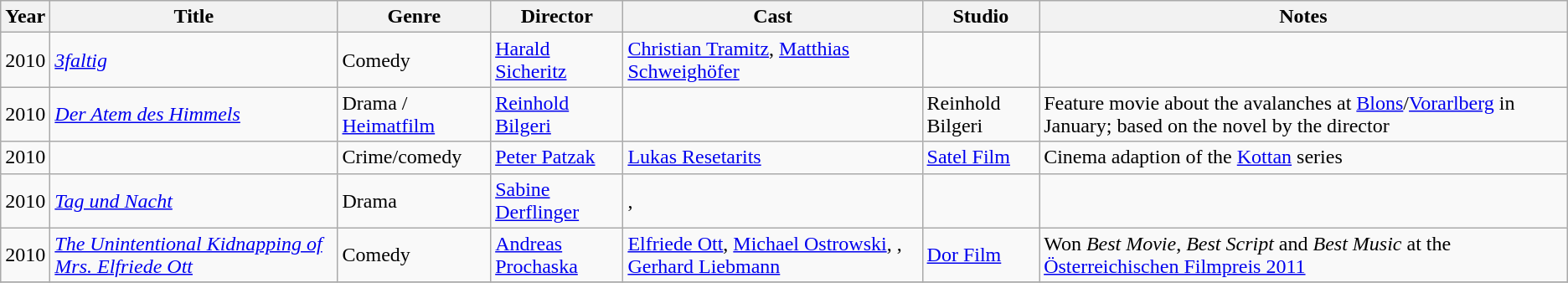<table class="wikitable">
<tr>
<th>Year</th>
<th>Title</th>
<th>Genre</th>
<th>Director</th>
<th>Cast</th>
<th>Studio</th>
<th>Notes</th>
</tr>
<tr>
<td>2010</td>
<td><em><a href='#'>3faltig</a></em></td>
<td>Comedy</td>
<td><a href='#'>Harald Sicheritz</a></td>
<td><a href='#'>Christian Tramitz</a>, <a href='#'>Matthias Schweighöfer</a></td>
<td></td>
<td></td>
</tr>
<tr>
<td>2010</td>
<td><em><a href='#'>Der Atem des Himmels</a></em></td>
<td>Drama / <a href='#'>Heimatfilm</a></td>
<td><a href='#'>Reinhold Bilgeri</a></td>
<td></td>
<td>Reinhold Bilgeri</td>
<td>Feature movie about the avalanches at <a href='#'>Blons</a>/<a href='#'>Vorarlberg</a> in January; based on the novel by the director</td>
</tr>
<tr>
<td>2010</td>
<td><em></em></td>
<td>Crime/comedy</td>
<td><a href='#'>Peter Patzak</a></td>
<td><a href='#'>Lukas Resetarits</a></td>
<td><a href='#'>Satel Film</a></td>
<td>Cinema adaption of the <a href='#'>Kottan</a> series</td>
</tr>
<tr>
<td>2010</td>
<td><em><a href='#'>Tag und Nacht</a></em></td>
<td>Drama</td>
<td><a href='#'>Sabine Derflinger</a></td>
<td>, </td>
<td></td>
</tr>
<tr>
<td>2010</td>
<td><em><a href='#'>The Unintentional Kidnapping of Mrs. Elfriede Ott</a></em></td>
<td>Comedy</td>
<td><a href='#'>Andreas Prochaska</a></td>
<td><a href='#'>Elfriede Ott</a>, <a href='#'>Michael Ostrowski</a>, , <a href='#'>Gerhard Liebmann</a></td>
<td><a href='#'>Dor Film</a></td>
<td>Won <em>Best Movie</em>, <em>Best Script</em> and <em>Best Music</em> at the <a href='#'>Österreichischen Filmpreis 2011</a></td>
</tr>
<tr>
</tr>
</table>
